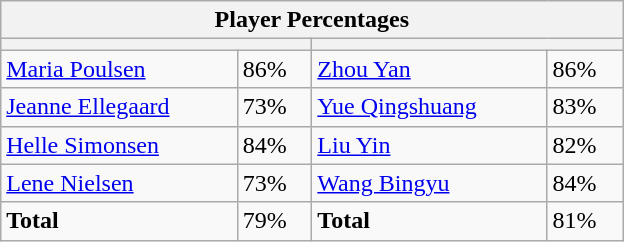<table class="wikitable">
<tr>
<th colspan=4 width=400>Player Percentages</th>
</tr>
<tr>
<th colspan=2 width=200></th>
<th colspan=2 width=200></th>
</tr>
<tr>
<td><a href='#'>Maria Poulsen</a></td>
<td>86%</td>
<td><a href='#'>Zhou Yan</a></td>
<td>86%</td>
</tr>
<tr>
<td><a href='#'>Jeanne Ellegaard</a></td>
<td>73%</td>
<td><a href='#'>Yue Qingshuang</a></td>
<td>83%</td>
</tr>
<tr>
<td><a href='#'>Helle Simonsen</a></td>
<td>84%</td>
<td><a href='#'>Liu Yin</a></td>
<td>82%</td>
</tr>
<tr>
<td><a href='#'>Lene Nielsen</a></td>
<td>73%</td>
<td><a href='#'>Wang Bingyu</a></td>
<td>84%</td>
</tr>
<tr>
<td><strong>Total</strong></td>
<td>79%</td>
<td><strong>Total</strong></td>
<td>81%</td>
</tr>
</table>
